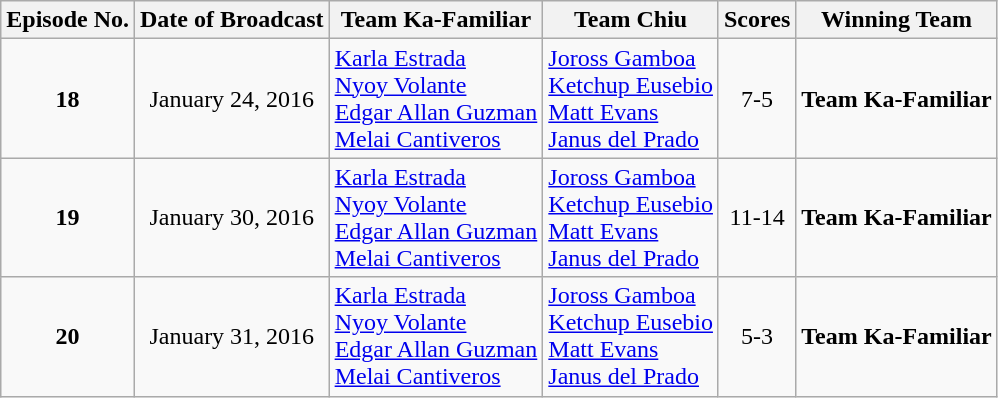<table class="wikitable">
<tr>
<th>Episode No.</th>
<th>Date of Broadcast</th>
<th>Team Ka-Familiar</th>
<th>Team Chiu</th>
<th>Scores</th>
<th>Winning Team</th>
</tr>
<tr>
<td align="center"><strong>18</strong></td>
<td align="center">January 24, 2016</td>
<td><a href='#'>Karla Estrada</a><br><a href='#'>Nyoy Volante</a><br><a href='#'>Edgar Allan Guzman</a><br><a href='#'>Melai Cantiveros</a></td>
<td><a href='#'>Joross Gamboa</a><br><a href='#'>Ketchup Eusebio</a><br><a href='#'>Matt Evans</a><br><a href='#'>Janus del Prado</a></td>
<td align="center">7-5</td>
<td align="center"><strong>Team Ka-Familiar</strong></td>
</tr>
<tr>
<td align="center"><strong>19</strong></td>
<td align="center">January 30, 2016</td>
<td><a href='#'>Karla Estrada</a><br><a href='#'>Nyoy Volante</a><br><a href='#'>Edgar Allan Guzman</a><br><a href='#'>Melai Cantiveros</a></td>
<td><a href='#'>Joross Gamboa</a><br><a href='#'>Ketchup Eusebio</a><br><a href='#'>Matt Evans</a><br><a href='#'>Janus del Prado</a></td>
<td align="center">11-14</td>
<td align="center"><strong>Team Ka-Familiar</strong></td>
</tr>
<tr>
<td align="center"><strong>20</strong></td>
<td align="center">January 31, 2016</td>
<td><a href='#'>Karla Estrada</a><br><a href='#'>Nyoy Volante</a><br><a href='#'>Edgar Allan Guzman</a><br><a href='#'>Melai Cantiveros</a></td>
<td><a href='#'>Joross Gamboa</a><br><a href='#'>Ketchup Eusebio</a><br><a href='#'>Matt Evans</a><br><a href='#'>Janus del Prado</a></td>
<td align="center">5-3</td>
<td align="center"><strong>Team Ka-Familiar</strong></td>
</tr>
</table>
